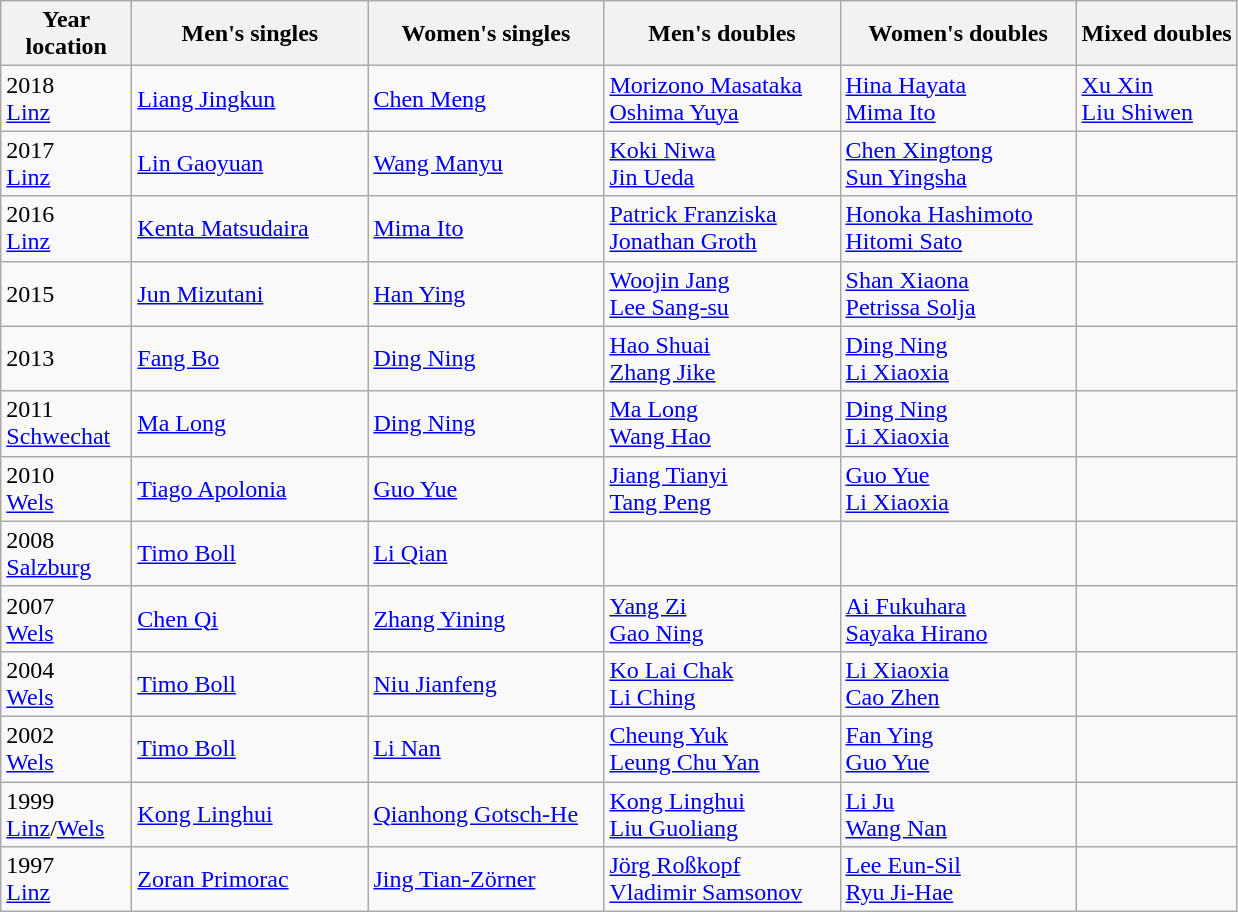<table class="wikitable">
<tr>
<th width="80">Year <br> location</th>
<th style="width:150px;">Men's singles</th>
<th style="width:150px;">Women's singles</th>
<th style="width:150px;">Men's doubles</th>
<th style="width:150px;">Women's doubles</th>
<th>Mixed doubles</th>
</tr>
<tr>
<td>2018<br> <a href='#'>Linz</a></td>
<td> <a href='#'>Liang Jingkun</a></td>
<td> <a href='#'>Chen Meng</a></td>
<td> <a href='#'>Morizono Masataka</a><br> <a href='#'>Oshima Yuya</a></td>
<td> <a href='#'>Hina Hayata</a><br> <a href='#'>Mima Ito</a></td>
<td> <a href='#'>Xu Xin</a><br> <a href='#'>Liu Shiwen</a></td>
</tr>
<tr>
<td>2017<br> <a href='#'>Linz</a></td>
<td> <a href='#'>Lin Gaoyuan</a></td>
<td> <a href='#'>Wang Manyu</a></td>
<td> <a href='#'>Koki Niwa</a><br> <a href='#'>Jin Ueda</a></td>
<td> <a href='#'>Chen Xingtong</a><br> <a href='#'>Sun Yingsha</a></td>
<td></td>
</tr>
<tr>
<td>2016<br> <a href='#'>Linz</a></td>
<td> <a href='#'>Kenta Matsudaira</a></td>
<td> <a href='#'>Mima Ito</a></td>
<td> <a href='#'>Patrick Franziska</a><br> <a href='#'>Jonathan Groth</a></td>
<td> <a href='#'>Honoka Hashimoto</a><br> <a href='#'>Hitomi Sato</a></td>
<td></td>
</tr>
<tr>
<td>2015<br></td>
<td> <a href='#'>Jun Mizutani</a></td>
<td> <a href='#'>Han Ying</a></td>
<td> <a href='#'>Woojin Jang</a><br> <a href='#'>Lee Sang-su</a></td>
<td> <a href='#'>Shan Xiaona</a><br> <a href='#'>Petrissa Solja</a></td>
<td></td>
</tr>
<tr>
<td>2013<br></td>
<td> <a href='#'>Fang Bo</a></td>
<td> <a href='#'>Ding Ning</a></td>
<td> <a href='#'>Hao Shuai</a><br> <a href='#'>Zhang Jike</a></td>
<td> <a href='#'>Ding Ning</a><br> <a href='#'>Li Xiaoxia</a></td>
<td></td>
</tr>
<tr>
<td>2011<br> <a href='#'>Schwechat</a></td>
<td> <a href='#'>Ma Long</a></td>
<td> <a href='#'>Ding Ning</a></td>
<td> <a href='#'>Ma Long</a><br>  <a href='#'>Wang Hao</a></td>
<td> <a href='#'>Ding Ning</a><br>  <a href='#'>Li Xiaoxia</a></td>
<td></td>
</tr>
<tr>
<td>2010<br> <a href='#'>Wels</a></td>
<td> <a href='#'>Tiago Apolonia</a></td>
<td> <a href='#'>Guo Yue</a></td>
<td> <a href='#'>Jiang Tianyi</a><br>  <a href='#'>Tang Peng</a></td>
<td> <a href='#'>Guo Yue</a><br>  <a href='#'>Li Xiaoxia</a></td>
<td></td>
</tr>
<tr>
<td>2008<br> <a href='#'>Salzburg</a></td>
<td> <a href='#'>Timo Boll</a></td>
<td> <a href='#'>Li Qian</a></td>
<td></td>
<td></td>
<td></td>
</tr>
<tr>
<td>2007<br> <a href='#'>Wels</a></td>
<td> <a href='#'>Chen Qi</a></td>
<td> <a href='#'>Zhang Yining</a></td>
<td> <a href='#'>Yang Zi</a><br>  <a href='#'>Gao Ning</a></td>
<td> <a href='#'>Ai Fukuhara</a><br>  <a href='#'>Sayaka Hirano</a></td>
<td></td>
</tr>
<tr>
<td>2004<br> <a href='#'>Wels</a></td>
<td> <a href='#'>Timo Boll</a></td>
<td> <a href='#'>Niu Jianfeng</a></td>
<td> <a href='#'>Ko Lai Chak</a><br>  <a href='#'>Li Ching</a></td>
<td> <a href='#'>Li Xiaoxia</a><br>  <a href='#'>Cao Zhen</a></td>
<td></td>
</tr>
<tr>
<td>2002<br> <a href='#'>Wels</a></td>
<td> <a href='#'>Timo Boll</a></td>
<td> <a href='#'>Li Nan</a></td>
<td> <a href='#'>Cheung Yuk</a><br>  <a href='#'>Leung Chu Yan</a></td>
<td> <a href='#'>Fan Ying</a><br>  <a href='#'>Guo Yue</a></td>
<td></td>
</tr>
<tr>
<td>1999<br> <a href='#'>Linz</a>/<a href='#'>Wels</a></td>
<td> <a href='#'>Kong Linghui</a></td>
<td> <a href='#'>Qianhong Gotsch-He</a></td>
<td> <a href='#'>Kong Linghui</a><br>  <a href='#'>Liu Guoliang</a></td>
<td> <a href='#'>Li Ju</a><br>  <a href='#'>Wang Nan</a></td>
<td></td>
</tr>
<tr>
<td>1997<br> <a href='#'>Linz</a></td>
<td> <a href='#'>Zoran Primorac</a></td>
<td> <a href='#'>Jing Tian-Zörner</a></td>
<td> <a href='#'>Jörg Roßkopf</a><br>  <a href='#'>Vladimir Samsonov</a></td>
<td> <a href='#'>Lee Eun-Sil</a><br>  <a href='#'>Ryu Ji-Hae</a></td>
<td></td>
</tr>
</table>
